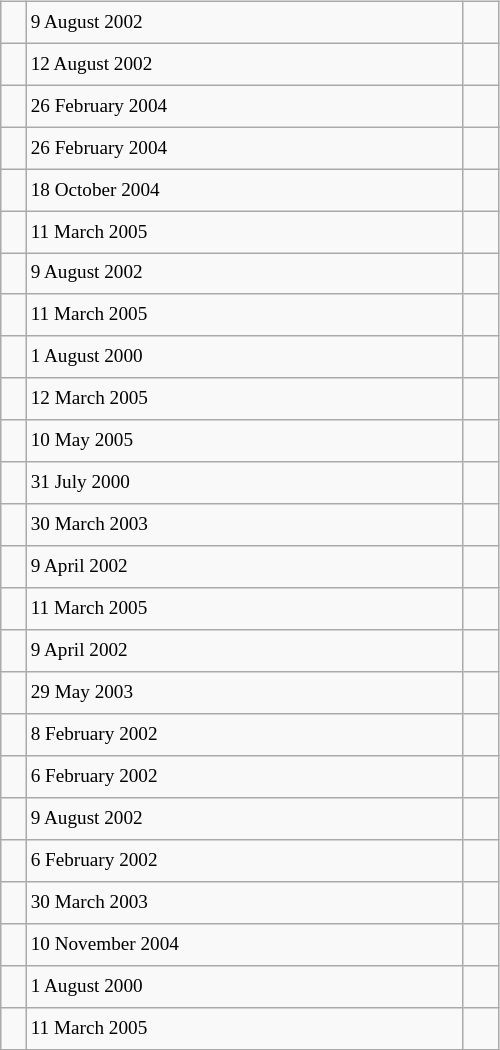<table class="wikitable" style="font-size: 80%; float: left; width: 26em; margin-right: 1em; height: 700px">
<tr>
<td></td>
<td>9 August 2002</td>
<td> </td>
</tr>
<tr>
<td></td>
<td>12 August 2002</td>
<td> </td>
</tr>
<tr>
<td></td>
<td>26 February 2004</td>
<td> </td>
</tr>
<tr>
<td></td>
<td>26 February 2004</td>
<td> </td>
</tr>
<tr>
<td></td>
<td>18 October 2004</td>
<td> </td>
</tr>
<tr>
<td></td>
<td>11 March 2005</td>
<td> </td>
</tr>
<tr>
<td></td>
<td>9 August 2002</td>
<td> </td>
</tr>
<tr>
<td></td>
<td>11 March 2005</td>
<td> </td>
</tr>
<tr>
<td></td>
<td>1 August 2000</td>
<td> </td>
</tr>
<tr>
<td></td>
<td>12 March 2005</td>
<td> </td>
</tr>
<tr>
<td></td>
<td>10 May 2005</td>
<td> </td>
</tr>
<tr>
<td></td>
<td>31 July 2000</td>
<td> </td>
</tr>
<tr>
<td></td>
<td>30 March 2003</td>
<td> </td>
</tr>
<tr>
<td></td>
<td>9 April 2002</td>
<td> </td>
</tr>
<tr>
<td></td>
<td>11 March 2005</td>
<td> </td>
</tr>
<tr>
<td></td>
<td>9 April 2002</td>
<td> </td>
</tr>
<tr>
<td></td>
<td>29 May 2003</td>
<td> </td>
</tr>
<tr>
<td></td>
<td>8 February 2002</td>
<td> </td>
</tr>
<tr>
<td></td>
<td>6 February 2002</td>
<td> </td>
</tr>
<tr>
<td></td>
<td>9 August 2002</td>
<td> </td>
</tr>
<tr>
<td></td>
<td>6 February 2002</td>
<td> </td>
</tr>
<tr>
<td></td>
<td>30 March 2003</td>
<td> </td>
</tr>
<tr>
<td></td>
<td>10 November 2004</td>
<td> </td>
</tr>
<tr>
<td></td>
<td>1 August 2000</td>
<td> </td>
</tr>
<tr>
<td></td>
<td>11 March 2005</td>
<td> </td>
</tr>
</table>
